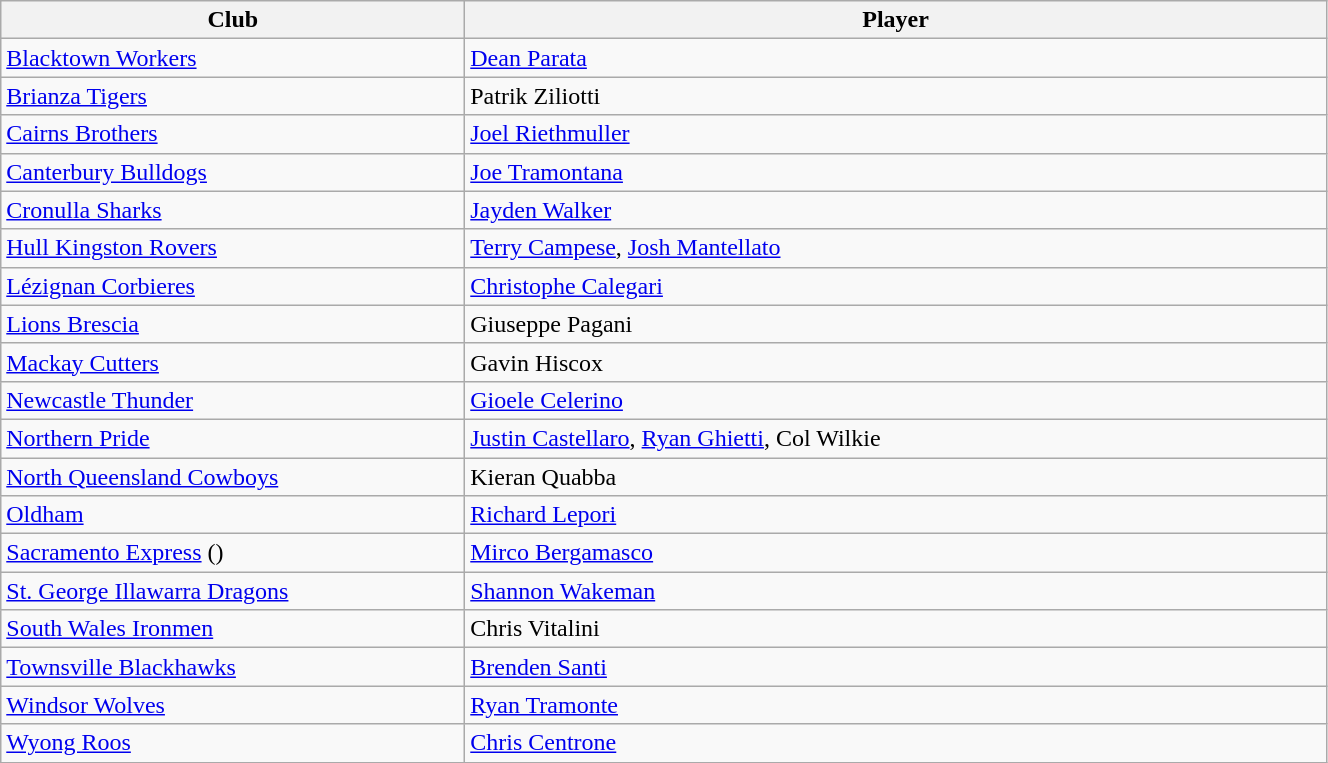<table class="wikitable sortable" style="width:70%;text-align:left" Italy was unchanged from the initial World Cup qualifiers.>
<tr>
<th width=35%>Club</th>
<th width=65%>Player</th>
</tr>
<tr>
<td> <a href='#'>Blacktown Workers</a></td>
<td> <a href='#'>Dean Parata</a></td>
</tr>
<tr>
<td> <a href='#'>Brianza Tigers</a></td>
<td> Patrik Ziliotti</td>
</tr>
<tr>
<td> <a href='#'>Cairns Brothers</a></td>
<td> <a href='#'>Joel Riethmuller</a></td>
</tr>
<tr>
<td> <a href='#'>Canterbury Bulldogs</a></td>
<td> <a href='#'>Joe Tramontana</a></td>
</tr>
<tr>
<td> <a href='#'>Cronulla Sharks</a></td>
<td> <a href='#'>Jayden Walker</a></td>
</tr>
<tr>
<td> <a href='#'>Hull Kingston Rovers</a></td>
<td> <a href='#'>Terry Campese</a>, <a href='#'>Josh Mantellato</a></td>
</tr>
<tr>
<td> <a href='#'>Lézignan Corbieres</a></td>
<td> <a href='#'>Christophe Calegari</a></td>
</tr>
<tr>
<td> <a href='#'>Lions Brescia</a></td>
<td> Giuseppe Pagani</td>
</tr>
<tr>
<td> <a href='#'>Mackay Cutters</a></td>
<td> Gavin Hiscox</td>
</tr>
<tr>
<td> <a href='#'>Newcastle Thunder</a></td>
<td> <a href='#'>Gioele Celerino</a></td>
</tr>
<tr>
<td> <a href='#'>Northern Pride</a></td>
<td> <a href='#'>Justin Castellaro</a>, <a href='#'>Ryan Ghietti</a>, Col Wilkie</td>
</tr>
<tr>
<td> <a href='#'>North Queensland Cowboys</a></td>
<td> Kieran Quabba</td>
</tr>
<tr>
<td> <a href='#'>Oldham</a></td>
<td> <a href='#'>Richard Lepori</a></td>
</tr>
<tr>
<td> <a href='#'>Sacramento Express</a> ()</td>
<td> <a href='#'>Mirco Bergamasco</a></td>
</tr>
<tr>
<td> <a href='#'>St. George Illawarra Dragons</a></td>
<td> <a href='#'>Shannon Wakeman</a></td>
</tr>
<tr>
<td> <a href='#'>South Wales Ironmen</a></td>
<td> Chris Vitalini</td>
</tr>
<tr>
<td> <a href='#'>Townsville Blackhawks</a></td>
<td> <a href='#'>Brenden Santi</a></td>
</tr>
<tr>
<td> <a href='#'>Windsor Wolves</a></td>
<td> <a href='#'>Ryan Tramonte</a></td>
</tr>
<tr>
<td> <a href='#'>Wyong Roos</a></td>
<td> <a href='#'>Chris Centrone</a></td>
</tr>
</table>
